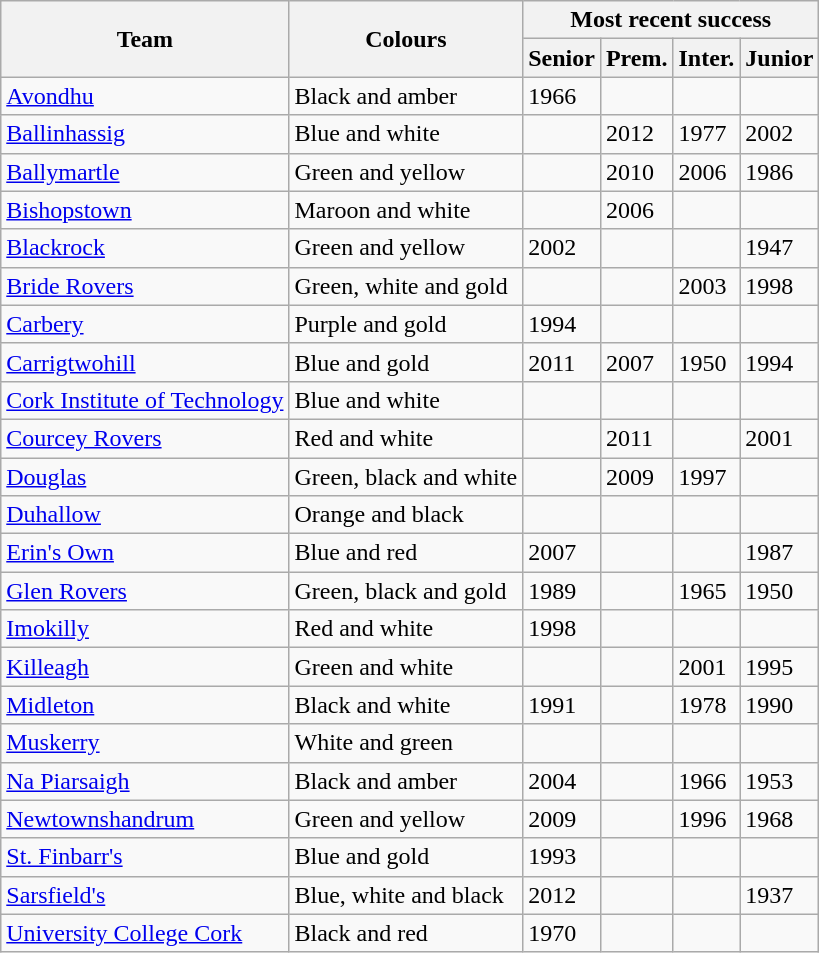<table class="wikitable">
<tr>
<th rowspan="2">Team</th>
<th rowspan="2">Colours</th>
<th colspan="4">Most recent success</th>
</tr>
<tr>
<th>Senior</th>
<th>Prem.</th>
<th>Inter.</th>
<th>Junior</th>
</tr>
<tr>
<td><a href='#'>Avondhu</a></td>
<td>Black and amber</td>
<td>1966</td>
<td></td>
<td></td>
<td></td>
</tr>
<tr>
<td><a href='#'>Ballinhassig</a></td>
<td>Blue and white</td>
<td></td>
<td>2012</td>
<td>1977</td>
<td>2002</td>
</tr>
<tr>
<td><a href='#'>Ballymartle</a></td>
<td>Green and yellow</td>
<td></td>
<td>2010</td>
<td>2006</td>
<td>1986</td>
</tr>
<tr>
<td><a href='#'>Bishopstown</a></td>
<td>Maroon and white</td>
<td></td>
<td>2006</td>
<td></td>
<td></td>
</tr>
<tr>
<td><a href='#'>Blackrock</a></td>
<td>Green and yellow</td>
<td>2002</td>
<td></td>
<td></td>
<td>1947</td>
</tr>
<tr>
<td><a href='#'>Bride Rovers</a></td>
<td>Green, white and gold</td>
<td></td>
<td></td>
<td>2003</td>
<td>1998</td>
</tr>
<tr>
<td><a href='#'>Carbery</a></td>
<td>Purple and gold</td>
<td>1994</td>
<td></td>
<td></td>
<td></td>
</tr>
<tr>
<td><a href='#'>Carrigtwohill</a></td>
<td>Blue and gold</td>
<td>2011</td>
<td>2007</td>
<td>1950</td>
<td>1994</td>
</tr>
<tr>
<td><a href='#'>Cork Institute of Technology</a></td>
<td>Blue and white</td>
<td></td>
<td></td>
<td></td>
<td></td>
</tr>
<tr>
<td><a href='#'>Courcey Rovers</a></td>
<td>Red and white</td>
<td></td>
<td>2011</td>
<td></td>
<td>2001</td>
</tr>
<tr>
<td><a href='#'>Douglas</a></td>
<td>Green, black and white</td>
<td></td>
<td>2009</td>
<td>1997</td>
<td></td>
</tr>
<tr>
<td><a href='#'>Duhallow</a></td>
<td>Orange and black</td>
<td></td>
<td></td>
<td></td>
<td></td>
</tr>
<tr>
<td><a href='#'>Erin's Own</a></td>
<td>Blue and red</td>
<td>2007</td>
<td></td>
<td></td>
<td>1987</td>
</tr>
<tr>
<td><a href='#'>Glen Rovers</a></td>
<td>Green, black and gold</td>
<td>1989</td>
<td></td>
<td>1965</td>
<td>1950</td>
</tr>
<tr>
<td><a href='#'>Imokilly</a></td>
<td>Red and white</td>
<td>1998</td>
<td></td>
<td></td>
<td></td>
</tr>
<tr>
<td><a href='#'>Killeagh</a></td>
<td>Green and white</td>
<td></td>
<td></td>
<td>2001</td>
<td>1995</td>
</tr>
<tr>
<td><a href='#'>Midleton</a></td>
<td>Black and white</td>
<td>1991</td>
<td></td>
<td>1978</td>
<td>1990</td>
</tr>
<tr>
<td><a href='#'>Muskerry</a></td>
<td>White and green</td>
<td></td>
<td></td>
<td></td>
<td></td>
</tr>
<tr>
<td><a href='#'>Na Piarsaigh</a></td>
<td>Black and amber</td>
<td>2004</td>
<td></td>
<td>1966</td>
<td>1953</td>
</tr>
<tr>
<td><a href='#'>Newtownshandrum</a></td>
<td>Green and yellow</td>
<td>2009</td>
<td></td>
<td>1996</td>
<td>1968</td>
</tr>
<tr>
<td><a href='#'>St. Finbarr's</a></td>
<td>Blue and gold</td>
<td>1993</td>
<td></td>
<td></td>
<td></td>
</tr>
<tr>
<td><a href='#'>Sarsfield's</a></td>
<td>Blue, white and black</td>
<td>2012</td>
<td></td>
<td></td>
<td>1937</td>
</tr>
<tr>
<td><a href='#'>University College Cork</a></td>
<td>Black and red</td>
<td>1970</td>
<td></td>
<td></td>
<td></td>
</tr>
</table>
